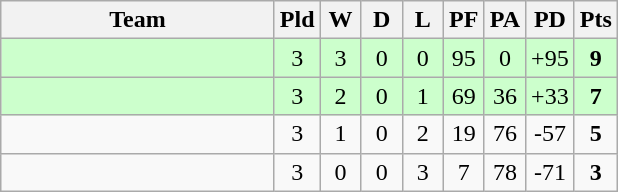<table class="wikitable" style="text-align:center;">
<tr>
<th width=175>Team</th>
<th width=20 abbr="Played">Pld</th>
<th width=20 abbr="Won">W</th>
<th width=20 abbr="Drawn">D</th>
<th width=20 abbr="Lost">L</th>
<th width=20 abbr="Points for">PF</th>
<th width=20 abbr="Points against">PA</th>
<th width=25 abbr="Points difference">PD</th>
<th width=20 abbr="Points">Pts</th>
</tr>
<tr bgcolor=ccffcc>
<td align=left></td>
<td>3</td>
<td>3</td>
<td>0</td>
<td>0</td>
<td>95</td>
<td>0</td>
<td>+95</td>
<td><strong>9</strong></td>
</tr>
<tr bgcolor=ccffcc>
<td align=left></td>
<td>3</td>
<td>2</td>
<td>0</td>
<td>1</td>
<td>69</td>
<td>36</td>
<td>+33</td>
<td><strong>7</strong></td>
</tr>
<tr>
<td align=left></td>
<td>3</td>
<td>1</td>
<td>0</td>
<td>2</td>
<td>19</td>
<td>76</td>
<td>-57</td>
<td><strong>5</strong></td>
</tr>
<tr>
<td align=left></td>
<td>3</td>
<td>0</td>
<td>0</td>
<td>3</td>
<td>7</td>
<td>78</td>
<td>-71</td>
<td><strong>3</strong></td>
</tr>
</table>
